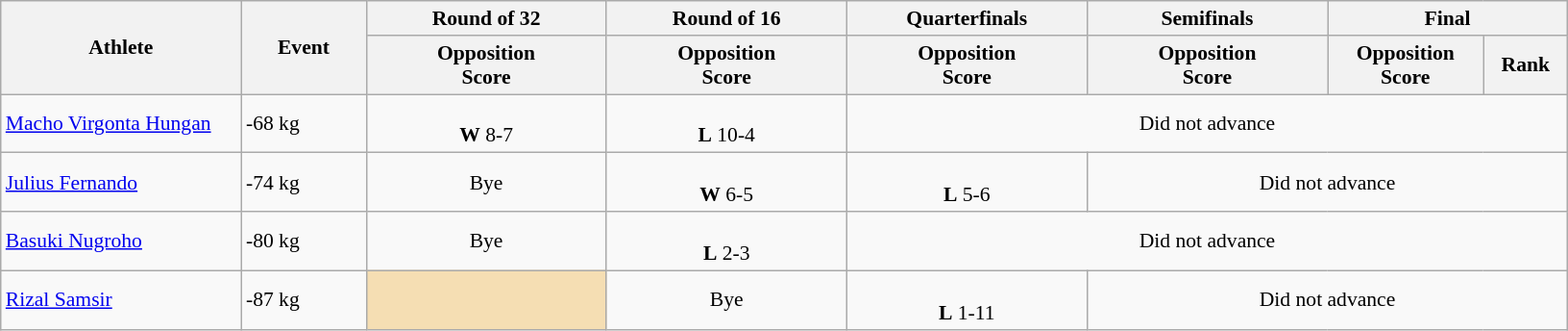<table class=wikitable style="font-size:90%; text-align:center">
<tr>
<th width="160" rowspan="2">Athlete</th>
<th width="80" rowspan="2">Event</th>
<th width="160">Round of 32</th>
<th width="160">Round of 16</th>
<th width="160">Quarterfinals</th>
<th width="160">Semifinals</th>
<th width="160" colspan="2">Final</th>
</tr>
<tr>
<th>Opposition<br>Score</th>
<th>Opposition<br>Score</th>
<th>Opposition<br>Score</th>
<th>Opposition<br>Score</th>
<th>Opposition<br>Score</th>
<th>Rank</th>
</tr>
<tr>
<td align=left><a href='#'>Macho Virgonta Hungan</a></td>
<td align=left>-68 kg</td>
<td> <br><strong>W</strong> 8-7</td>
<td> <br><strong>L</strong> 10-4</td>
<td colspan="4" align="center">Did not advance</td>
</tr>
<tr>
<td align=left><a href='#'>Julius Fernando</a></td>
<td align=left>-74 kg</td>
<td>Bye</td>
<td> <br><strong>W</strong> 6-5</td>
<td> <br><strong>L</strong> 5-6</td>
<td colspan="3" align="center">Did not advance</td>
</tr>
<tr>
<td align=left><a href='#'>Basuki Nugroho</a></td>
<td align=left>-80 kg</td>
<td>Bye</td>
<td> <br><strong>L</strong> 2-3</td>
<td colspan="4" align="center">Did not advance</td>
</tr>
<tr>
<td align=left><a href='#'>Rizal Samsir</a></td>
<td align=left>-87 kg</td>
<td bgcolor="wheat"></td>
<td>Bye</td>
<td> <br><strong>L</strong> 1-11</td>
<td colspan="3" align="center">Did not advance</td>
</tr>
</table>
